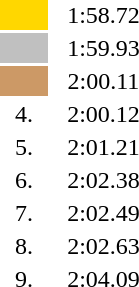<table style="text-align:center">
<tr>
<td width=30 bgcolor=gold></td>
<td align=left></td>
<td width=60>1:58.72</td>
</tr>
<tr>
<td bgcolor=silver></td>
<td align=left></td>
<td>1:59.93</td>
</tr>
<tr>
<td bgcolor=cc9966></td>
<td align=left></td>
<td>2:00.11</td>
</tr>
<tr>
<td>4.</td>
<td align=left></td>
<td>2:00.12</td>
</tr>
<tr>
<td>5.</td>
<td align=left></td>
<td>2:01.21</td>
</tr>
<tr>
<td>6.</td>
<td align=left></td>
<td>2:02.38</td>
</tr>
<tr>
<td>7.</td>
<td align=left></td>
<td>2:02.49</td>
</tr>
<tr>
<td>8.</td>
<td align=left></td>
<td>2:02.63</td>
</tr>
<tr>
<td>9.</td>
<td align=left></td>
<td>2:04.09</td>
</tr>
</table>
